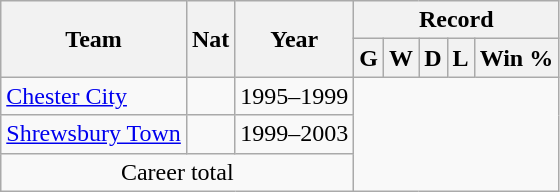<table class="wikitable" style="text-align: center">
<tr>
<th rowspan=2>Team</th>
<th rowspan=2>Nat</th>
<th rowspan=2>Year</th>
<th colspan=5>Record</th>
</tr>
<tr>
<th>G</th>
<th>W</th>
<th>D</th>
<th>L</th>
<th>Win %</th>
</tr>
<tr>
<td style="text-align:left;"><a href='#'>Chester City</a></td>
<td></td>
<td>1995–1999<br></td>
</tr>
<tr>
<td style="text-align:left;"><a href='#'>Shrewsbury Town</a></td>
<td></td>
<td>1999–2003<br></td>
</tr>
<tr>
<td colspan="3">Career total<br></td>
</tr>
</table>
